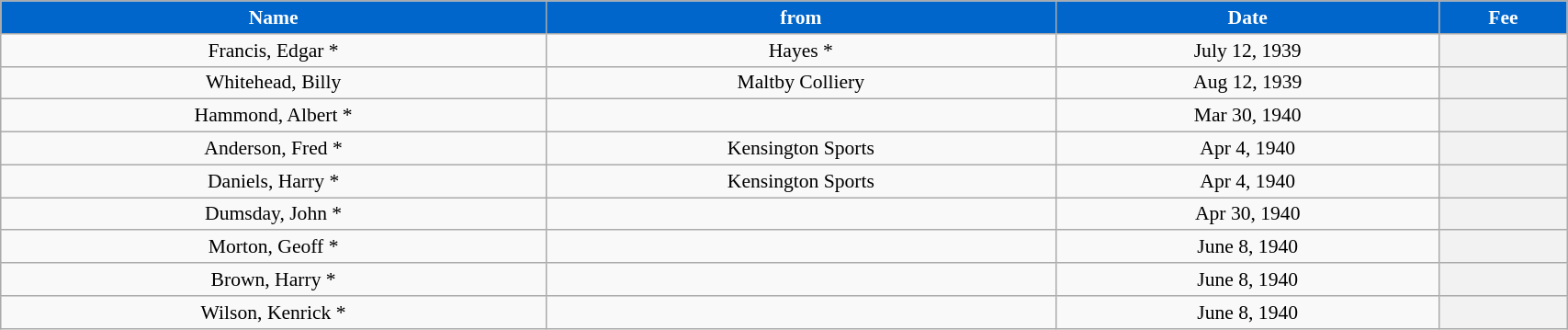<table class="wikitable" style="text-align:center; font-size:90%; width:90%;">
<tr>
<th style="background:#0066CC; color:#FFFFFF; text-align:center;"><strong>Name</strong></th>
<th style="background:#0066CC; color:#FFFFFF; text-align:center;">from</th>
<th style="background:#0066CC; color:#FFFFFF; text-align:center;">Date</th>
<th style="background:#0066CC; color:#FFFFFF; text-align:center;">Fee</th>
</tr>
<tr>
<td>Francis, Edgar *</td>
<td>Hayes *</td>
<td>July 12, 1939</td>
<th></th>
</tr>
<tr>
<td>Whitehead, Billy</td>
<td>Maltby Colliery</td>
<td>Aug 12, 1939</td>
<th></th>
</tr>
<tr>
<td>Hammond, Albert *</td>
<td></td>
<td>Mar 30, 1940</td>
<th></th>
</tr>
<tr>
<td>Anderson, Fred *</td>
<td>Kensington Sports</td>
<td>Apr 4, 1940</td>
<th></th>
</tr>
<tr>
<td>Daniels, Harry *</td>
<td>Kensington Sports</td>
<td>Apr 4, 1940</td>
<th></th>
</tr>
<tr>
<td>Dumsday, John *</td>
<td></td>
<td>Apr 30, 1940</td>
<th></th>
</tr>
<tr>
<td>Morton, Geoff *</td>
<td></td>
<td>June 8, 1940</td>
<th></th>
</tr>
<tr>
<td>Brown, Harry *</td>
<td></td>
<td>June 8, 1940</td>
<th></th>
</tr>
<tr>
<td>Wilson, Kenrick *</td>
<td></td>
<td>June 8, 1940</td>
<th></th>
</tr>
</table>
